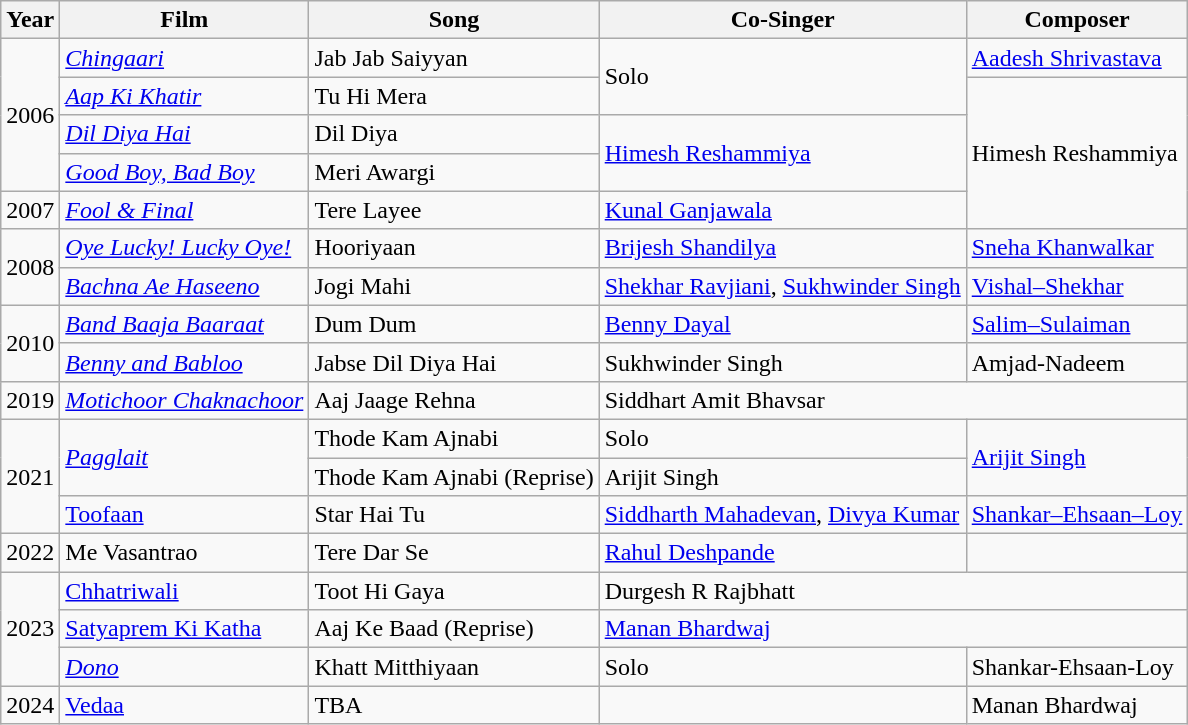<table class="wikitable sortable">
<tr>
<th>Year</th>
<th>Film</th>
<th>Song</th>
<th>Co-Singer</th>
<th>Composer</th>
</tr>
<tr>
<td rowspan="4">2006</td>
<td><a href='#'><em>Chingaari</em></a></td>
<td>Jab Jab Saiyyan</td>
<td rowspan=2>Solo</td>
<td><a href='#'>Aadesh Shrivastava</a></td>
</tr>
<tr>
<td><a href='#'><em>Aap Ki Khatir</em></a></td>
<td>Tu Hi Mera</td>
<td rowspan="4">Himesh Reshammiya</td>
</tr>
<tr>
<td><em><a href='#'>Dil Diya Hai</a></em></td>
<td>Dil Diya</td>
<td rowspan="2"><a href='#'>Himesh Reshammiya</a></td>
</tr>
<tr>
<td><em><a href='#'>Good Boy, Bad Boy</a></em></td>
<td>Meri Awargi</td>
</tr>
<tr>
<td>2007</td>
<td><em><a href='#'>Fool & Final</a></em></td>
<td>Tere Layee</td>
<td><a href='#'>Kunal Ganjawala</a></td>
</tr>
<tr>
<td rowspan="2">2008</td>
<td><em><a href='#'>Oye Lucky! Lucky Oye!</a></em></td>
<td>Hooriyaan</td>
<td><a href='#'>Brijesh Shandilya</a></td>
<td><a href='#'>Sneha Khanwalkar</a></td>
</tr>
<tr>
<td><em><a href='#'>Bachna Ae Haseeno</a></em></td>
<td>Jogi Mahi</td>
<td><a href='#'>Shekhar Ravjiani</a>, <a href='#'>Sukhwinder Singh</a></td>
<td><a href='#'>Vishal–Shekhar</a></td>
</tr>
<tr>
<td rowspan="2">2010</td>
<td><em><a href='#'>Band Baaja Baaraat</a></em></td>
<td>Dum Dum</td>
<td><a href='#'>Benny Dayal</a></td>
<td><a href='#'>Salim–Sulaiman</a></td>
</tr>
<tr>
<td><em><a href='#'>Benny and Babloo</a></em></td>
<td>Jabse Dil Diya Hai</td>
<td>Sukhwinder Singh</td>
<td>Amjad-Nadeem</td>
</tr>
<tr>
<td>2019</td>
<td><em><a href='#'>Motichoor Chaknachoor</a></em></td>
<td>Aaj Jaage Rehna</td>
<td colspan=2>Siddhart Amit Bhavsar</td>
</tr>
<tr>
<td rowspan="3">2021</td>
<td rowspan="2"><em><a href='#'>Pagglait</a></em></td>
<td>Thode Kam Ajnabi</td>
<td>Solo</td>
<td rowspan="2"><a href='#'>Arijit Singh</a></td>
</tr>
<tr>
<td>Thode Kam Ajnabi (Reprise)</td>
<td>Arijit Singh</td>
</tr>
<tr>
<td><a href='#'>Toofaan</a></td>
<td>Star Hai Tu</td>
<td><a href='#'>Siddharth Mahadevan</a>, <a href='#'>Divya Kumar</a></td>
<td><a href='#'>Shankar–Ehsaan–Loy</a></td>
</tr>
<tr>
<td>2022</td>
<td>Me Vasantrao</td>
<td>Tere Dar Se</td>
<td><a href='#'>Rahul Deshpande</a></td>
<td></td>
</tr>
<tr>
<td rowspan=3>2023</td>
<td><a href='#'>Chhatriwali</a></td>
<td>Toot Hi Gaya</td>
<td colspan=2>Durgesh R Rajbhatt</td>
</tr>
<tr>
<td><a href='#'>Satyaprem Ki Katha</a></td>
<td>Aaj Ke Baad (Reprise)</td>
<td colspan=2><a href='#'>Manan Bhardwaj</a></td>
</tr>
<tr>
<td><em><a href='#'>Dono</a></em></td>
<td>Khatt Mitthiyaan</td>
<td>Solo</td>
<td>Shankar-Ehsaan-Loy</td>
</tr>
<tr>
<td>2024</td>
<td><a href='#'>Vedaa</a></td>
<td>TBA</td>
<td></td>
<td>Manan Bhardwaj</td>
</tr>
</table>
